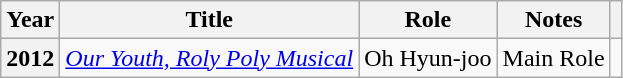<table class="wikitable plainrowheaders" style="text-align:center">
<tr>
<th scope="col">Year</th>
<th scope="col">Title</th>
<th scope="col">Role</th>
<th scope="col">Notes</th>
<th scope="col" class="unsortable"></th>
</tr>
<tr>
<th scope="row">2012</th>
<td><em><a href='#'>Our Youth, Roly Poly Musical</a></em></td>
<td>Oh Hyun-joo</td>
<td>Main Role</td>
<td style="text-align:center"></td>
</tr>
</table>
